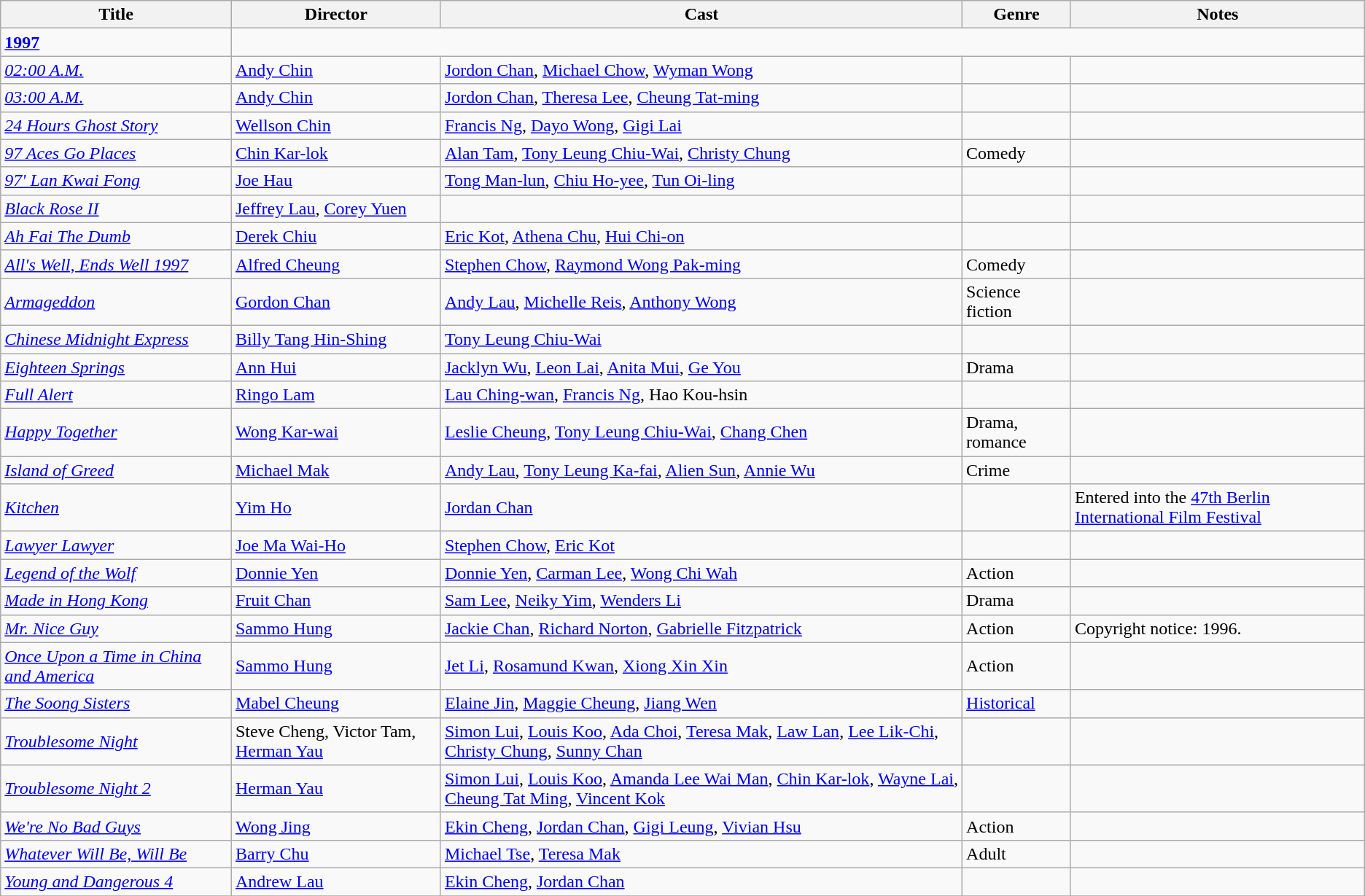<table class="wikitable">
<tr>
<th>Title</th>
<th>Director</th>
<th>Cast</th>
<th>Genre</th>
<th>Notes</th>
</tr>
<tr>
<td><strong><a href='#'>1997</a></strong></td>
</tr>
<tr>
<td><em><a href='#'>02:00 A.M.</a></em></td>
<td><a href='#'>Andy Chin</a></td>
<td><a href='#'>Jordon Chan</a>, <a href='#'>Michael Chow</a>, <a href='#'>Wyman Wong</a></td>
<td></td>
<td></td>
</tr>
<tr>
<td><em><a href='#'>03:00 A.M.</a></em></td>
<td><a href='#'>Andy Chin</a></td>
<td><a href='#'>Jordon Chan</a>, <a href='#'>Theresa Lee</a>, <a href='#'>Cheung Tat-ming</a></td>
<td></td>
<td></td>
</tr>
<tr>
<td><em><a href='#'>24 Hours Ghost Story</a></em></td>
<td><a href='#'>Wellson Chin</a></td>
<td><a href='#'>Francis Ng</a>, <a href='#'>Dayo Wong</a>, <a href='#'>Gigi Lai</a></td>
<td></td>
<td></td>
</tr>
<tr>
<td><em><a href='#'>97 Aces Go Places</a></em></td>
<td><a href='#'>Chin Kar-lok</a></td>
<td><a href='#'>Alan Tam</a>, <a href='#'>Tony Leung Chiu-Wai</a>, <a href='#'>Christy Chung</a></td>
<td>Comedy</td>
<td></td>
</tr>
<tr>
<td><em><a href='#'>97' Lan Kwai Fong</a></em></td>
<td><a href='#'>Joe Hau</a></td>
<td><a href='#'>Tong Man-lun</a>, <a href='#'>Chiu Ho-yee</a>, <a href='#'>Tun Oi-ling</a></td>
<td></td>
<td></td>
</tr>
<tr>
<td><em><a href='#'>Black Rose II</a></em></td>
<td><a href='#'>Jeffrey Lau</a>, <a href='#'>Corey Yuen</a></td>
<td></td>
<td></td>
<td></td>
</tr>
<tr>
<td><em><a href='#'>Ah Fai The Dumb</a></em></td>
<td><a href='#'>Derek Chiu</a></td>
<td><a href='#'>Eric Kot</a>, <a href='#'>Athena Chu</a>, <a href='#'>Hui Chi-on</a></td>
<td></td>
<td></td>
</tr>
<tr>
<td><em><a href='#'>All's Well, Ends Well 1997</a></em></td>
<td><a href='#'>Alfred Cheung</a></td>
<td><a href='#'>Stephen Chow</a>, <a href='#'>Raymond Wong Pak-ming</a></td>
<td>Comedy</td>
<td></td>
</tr>
<tr>
<td><em><a href='#'>Armageddon</a></em></td>
<td><a href='#'>Gordon Chan</a></td>
<td><a href='#'>Andy Lau</a>, <a href='#'>Michelle Reis</a>, <a href='#'>Anthony Wong</a></td>
<td>Science fiction</td>
<td></td>
</tr>
<tr>
<td><em><a href='#'>Chinese Midnight Express</a></em></td>
<td><a href='#'>Billy Tang Hin-Shing</a></td>
<td><a href='#'>Tony Leung Chiu-Wai</a></td>
<td></td>
<td></td>
</tr>
<tr>
<td><em><a href='#'>Eighteen Springs</a></em></td>
<td><a href='#'>Ann Hui</a></td>
<td><a href='#'>Jacklyn Wu</a>, <a href='#'>Leon Lai</a>, <a href='#'>Anita Mui</a>, <a href='#'>Ge You</a></td>
<td>Drama</td>
<td></td>
</tr>
<tr>
<td><em><a href='#'>Full Alert</a></em></td>
<td><a href='#'>Ringo Lam</a></td>
<td><a href='#'>Lau Ching-wan</a>, <a href='#'>Francis Ng</a>, Hao Kou-hsin</td>
<td></td>
<td></td>
</tr>
<tr>
<td><em><a href='#'>Happy Together</a></em></td>
<td><a href='#'>Wong Kar-wai</a></td>
<td><a href='#'>Leslie Cheung</a>, <a href='#'>Tony Leung Chiu-Wai</a>, <a href='#'>Chang Chen</a></td>
<td>Drama, romance</td>
<td></td>
</tr>
<tr>
<td><em><a href='#'>Island of Greed</a></em></td>
<td><a href='#'>Michael Mak</a></td>
<td><a href='#'>Andy Lau</a>, <a href='#'>Tony Leung Ka-fai</a>, <a href='#'>Alien Sun</a>, <a href='#'>Annie Wu</a></td>
<td>Crime</td>
<td></td>
</tr>
<tr>
<td><em><a href='#'>Kitchen</a></em></td>
<td><a href='#'>Yim Ho</a></td>
<td><a href='#'>Jordan Chan</a></td>
<td></td>
<td>Entered into the <a href='#'>47th Berlin International Film Festival</a></td>
</tr>
<tr>
<td><em><a href='#'>Lawyer Lawyer</a></em></td>
<td><a href='#'>Joe Ma Wai-Ho</a></td>
<td><a href='#'>Stephen Chow</a>, <a href='#'>Eric Kot</a></td>
<td></td>
<td></td>
</tr>
<tr>
<td><em><a href='#'>Legend of the Wolf</a></em></td>
<td><a href='#'>Donnie Yen</a></td>
<td><a href='#'>Donnie Yen</a>, <a href='#'>Carman Lee</a>, <a href='#'>Wong Chi Wah</a></td>
<td>Action</td>
<td></td>
</tr>
<tr>
<td><em><a href='#'>Made in Hong Kong</a></em></td>
<td><a href='#'>Fruit Chan</a></td>
<td><a href='#'>Sam Lee</a>, <a href='#'>Neiky Yim</a>, <a href='#'>Wenders Li</a></td>
<td>Drama</td>
<td></td>
</tr>
<tr>
<td><em><a href='#'>Mr. Nice Guy</a></em></td>
<td><a href='#'>Sammo Hung</a></td>
<td><a href='#'>Jackie Chan</a>, <a href='#'>Richard Norton</a>, <a href='#'>Gabrielle Fitzpatrick</a></td>
<td>Action</td>
<td> Copyright notice: 1996.</td>
</tr>
<tr>
<td><em><a href='#'>Once Upon a Time in China and America</a></em></td>
<td><a href='#'>Sammo Hung</a></td>
<td><a href='#'>Jet Li</a>, <a href='#'>Rosamund Kwan</a>, <a href='#'>Xiong Xin Xin</a></td>
<td>Action</td>
<td></td>
</tr>
<tr>
<td><em><a href='#'>The Soong Sisters</a></em></td>
<td><a href='#'>Mabel Cheung</a></td>
<td><a href='#'>Elaine Jin</a>, <a href='#'>Maggie Cheung</a>, <a href='#'>Jiang Wen</a></td>
<td><a href='#'>Historical</a></td>
<td></td>
</tr>
<tr>
<td><em><a href='#'>Troublesome Night</a></em></td>
<td>Steve Cheng, Victor Tam, <a href='#'>Herman Yau</a></td>
<td><a href='#'>Simon Lui</a>, <a href='#'>Louis Koo</a>, <a href='#'>Ada Choi</a>, <a href='#'>Teresa Mak</a>, <a href='#'>Law Lan</a>, <a href='#'>Lee Lik-Chi</a>, <a href='#'>Christy Chung</a>, <a href='#'>Sunny Chan</a></td>
<td></td>
<td></td>
</tr>
<tr>
<td><em><a href='#'>Troublesome Night 2</a></em></td>
<td><a href='#'>Herman Yau</a></td>
<td><a href='#'>Simon Lui</a>, <a href='#'>Louis Koo</a>, <a href='#'>Amanda Lee Wai Man</a>, <a href='#'>Chin Kar-lok</a>, <a href='#'>Wayne Lai</a>, <a href='#'>Cheung Tat Ming</a>, <a href='#'>Vincent Kok</a></td>
<td></td>
<td></td>
</tr>
<tr>
<td><em><a href='#'>We're No Bad Guys</a></em></td>
<td><a href='#'>Wong Jing</a></td>
<td><a href='#'>Ekin Cheng</a>, <a href='#'>Jordan Chan</a>, <a href='#'>Gigi Leung</a>, <a href='#'>Vivian Hsu</a></td>
<td>Action</td>
<td></td>
</tr>
<tr>
<td><em><a href='#'>Whatever Will Be, Will Be</a></em></td>
<td><a href='#'>Barry Chu</a></td>
<td><a href='#'>Michael Tse</a>, <a href='#'>Teresa Mak</a></td>
<td>Adult</td>
<td></td>
</tr>
<tr>
<td><em><a href='#'>Young and Dangerous 4</a></em></td>
<td><a href='#'>Andrew Lau</a></td>
<td><a href='#'>Ekin Cheng</a>, <a href='#'>Jordan Chan</a></td>
<td></td>
<td></td>
</tr>
<tr>
</tr>
</table>
